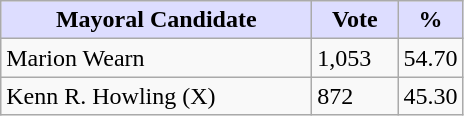<table class="wikitable">
<tr>
<th style="background:#ddf; width:200px;">Mayoral Candidate </th>
<th style="background:#ddf; width:50px;">Vote</th>
<th style="background:#ddf; width:30px;">%</th>
</tr>
<tr>
<td>Marion Wearn</td>
<td>1,053</td>
<td>54.70</td>
</tr>
<tr>
<td>Kenn R. Howling (X)</td>
<td>872</td>
<td>45.30</td>
</tr>
</table>
